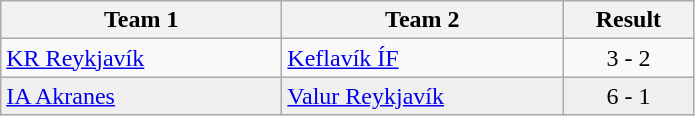<table class="wikitable">
<tr>
<th width="180">Team 1</th>
<th width="180">Team 2</th>
<th width="80">Result</th>
</tr>
<tr>
<td><a href='#'>KR Reykjavík</a></td>
<td><a href='#'>Keflavík ÍF</a></td>
<td align="center">3 - 2</td>
</tr>
<tr style="background:#EFEFEF">
<td><a href='#'>IA Akranes</a></td>
<td><a href='#'>Valur Reykjavík</a></td>
<td align="center">6 - 1</td>
</tr>
</table>
